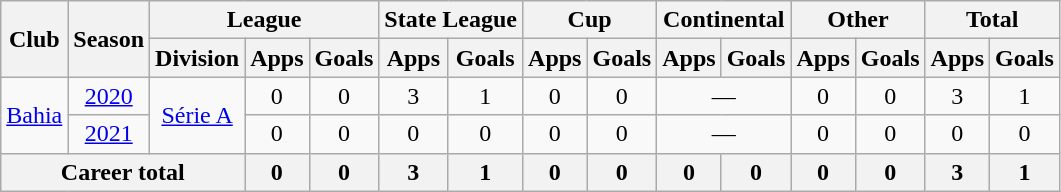<table class="wikitable" style="text-align: center">
<tr>
<th rowspan="2">Club</th>
<th rowspan="2">Season</th>
<th colspan="3">League</th>
<th colspan="2">State League</th>
<th colspan="2">Cup</th>
<th colspan="2">Continental</th>
<th colspan="2">Other</th>
<th colspan="2">Total</th>
</tr>
<tr>
<th>Division</th>
<th>Apps</th>
<th>Goals</th>
<th>Apps</th>
<th>Goals</th>
<th>Apps</th>
<th>Goals</th>
<th>Apps</th>
<th>Goals</th>
<th>Apps</th>
<th>Goals</th>
<th>Apps</th>
<th>Goals</th>
</tr>
<tr>
<td rowspan="2"><a href='#'>Bahia</a></td>
<td><a href='#'>2020</a></td>
<td rowspan="2"><a href='#'>Série A</a></td>
<td>0</td>
<td>0</td>
<td>3</td>
<td>1</td>
<td>0</td>
<td>0</td>
<td colspan="2">—</td>
<td>0</td>
<td>0</td>
<td>3</td>
<td>1</td>
</tr>
<tr>
<td><a href='#'>2021</a></td>
<td>0</td>
<td>0</td>
<td>0</td>
<td>0</td>
<td>0</td>
<td>0</td>
<td colspan="2">—</td>
<td>0</td>
<td>0</td>
<td>0</td>
<td>0</td>
</tr>
<tr>
<th colspan="3"><strong>Career total</strong></th>
<th>0</th>
<th>0</th>
<th>3</th>
<th>1</th>
<th>0</th>
<th>0</th>
<th>0</th>
<th>0</th>
<th>0</th>
<th>0</th>
<th>3</th>
<th>1</th>
</tr>
</table>
